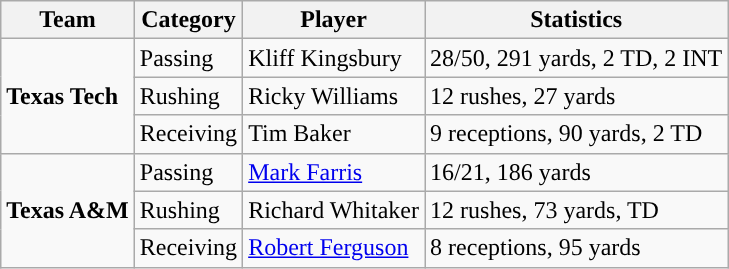<table class="wikitable" style="float: left;">
<tr>
<th>Team</th>
<th>Category</th>
<th>Player</th>
<th>Statistics</th>
</tr>
<tr>
<td rowspan=3><strong>Texas Tech</strong></td>
<td>Passing</td>
<td>Kliff Kingsbury</td>
<td>28/50, 291 yards, 2 TD, 2 INT</td>
</tr>
<tr>
<td>Rushing</td>
<td>Ricky Williams</td>
<td>12 rushes, 27 yards</td>
</tr>
<tr>
<td>Receiving</td>
<td>Tim Baker</td>
<td>9 receptions, 90 yards, 2 TD</td>
</tr>
<tr>
<td rowspan=3><strong>Texas A&M</strong></td>
<td>Passing</td>
<td><a href='#'>Mark Farris</a></td>
<td>16/21, 186 yards</td>
</tr>
<tr>
<td>Rushing</td>
<td>Richard Whitaker</td>
<td>12 rushes, 73 yards, TD</td>
</tr>
<tr>
<td>Receiving</td>
<td><a href='#'>Robert Ferguson</a></td>
<td>8 receptions, 95 yards</td>
</tr>
</table>
